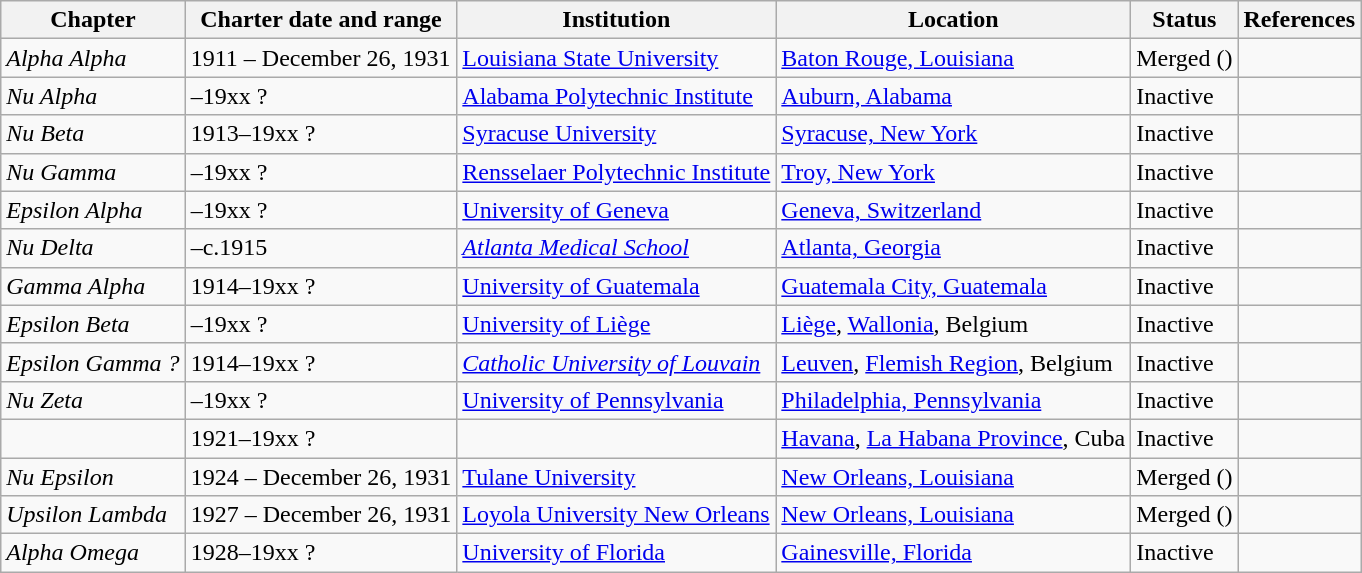<table class="wikitable">
<tr>
<th>Chapter</th>
<th><strong>Charter date and range</strong></th>
<th><strong>Institution </strong></th>
<th><strong>Location</strong></th>
<th>Status</th>
<th>References</th>
</tr>
<tr>
<td><em>Alpha Alpha</em></td>
<td>1911 – December 26, 1931</td>
<td><a href='#'>Louisiana State University</a></td>
<td><a href='#'>Baton Rouge, Louisiana</a></td>
<td>Merged (<strong></strong>)</td>
<td></td>
</tr>
<tr>
<td><em>Nu Alpha</em></td>
<td>–19xx ?</td>
<td><a href='#'>Alabama Polytechnic Institute</a></td>
<td><a href='#'>Auburn, Alabama</a></td>
<td>Inactive</td>
<td></td>
</tr>
<tr>
<td><em>Nu Beta</em></td>
<td>1913–19xx ?</td>
<td><a href='#'>Syracuse University</a></td>
<td><a href='#'>Syracuse, New York</a></td>
<td>Inactive</td>
<td></td>
</tr>
<tr>
<td><em>Nu Gamma</em></td>
<td>–19xx ?</td>
<td><a href='#'>Rensselaer Polytechnic Institute</a></td>
<td><a href='#'>Troy, New York</a></td>
<td>Inactive</td>
<td></td>
</tr>
<tr>
<td><em>Epsilon Alpha</em></td>
<td>–19xx ?</td>
<td><a href='#'>University of Geneva</a></td>
<td><a href='#'>Geneva, Switzerland</a></td>
<td>Inactive</td>
<td></td>
</tr>
<tr>
<td><em>Nu Delta</em></td>
<td>–c.1915</td>
<td><em><a href='#'>Atlanta Medical School</a></em></td>
<td><a href='#'>Atlanta, Georgia</a></td>
<td>Inactive</td>
<td></td>
</tr>
<tr>
<td><em>Gamma Alpha</em></td>
<td>1914–19xx ?</td>
<td><a href='#'>University of Guatemala</a></td>
<td><a href='#'>Guatemala City, Guatemala</a></td>
<td>Inactive</td>
<td></td>
</tr>
<tr>
<td><em>Epsilon Beta</em></td>
<td>–19xx ?</td>
<td><a href='#'>University of Liège</a></td>
<td><a href='#'>Liège</a>, <a href='#'>Wallonia</a>, Belgium</td>
<td>Inactive</td>
<td></td>
</tr>
<tr>
<td><em>Epsilon Gamma ?</em></td>
<td>1914–19xx ?</td>
<td><a href='#'><em>Catholic University of Louvain</em></a></td>
<td><a href='#'>Leuven</a>, <a href='#'>Flemish Region</a>, Belgium</td>
<td>Inactive</td>
<td></td>
</tr>
<tr>
<td><em>Nu Zeta</em></td>
<td>–19xx ?</td>
<td><a href='#'>University of Pennsylvania</a></td>
<td><a href='#'>Philadelphia, Pennsylvania</a></td>
<td>Inactive</td>
<td></td>
</tr>
<tr>
<td></td>
<td>1921–19xx ?</td>
<td></td>
<td><a href='#'>Havana</a>, <a href='#'>La Habana Province</a>, Cuba</td>
<td>Inactive</td>
<td></td>
</tr>
<tr>
<td><em>Nu Epsilon</em></td>
<td>1924 – December 26, 1931</td>
<td><a href='#'>Tulane University</a></td>
<td><a href='#'>New Orleans, Louisiana</a></td>
<td>Merged (<strong></strong>)</td>
<td></td>
</tr>
<tr>
<td><em>Upsilon Lambda</em></td>
<td>1927 – December 26, 1931</td>
<td><a href='#'>Loyola University New Orleans</a></td>
<td><a href='#'>New Orleans, Louisiana</a></td>
<td>Merged (<strong></strong>)</td>
<td></td>
</tr>
<tr>
<td><em>Alpha Omega</em></td>
<td>1928–19xx ?</td>
<td><a href='#'>University of Florida</a></td>
<td><a href='#'>Gainesville, Florida</a></td>
<td>Inactive</td>
<td></td>
</tr>
</table>
